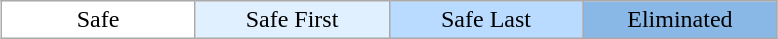<table class="wikitable" style="margin:1em auto; text-align:center;">
<tr>
<td bgcolor="FFFFFF" width="15%">Safe</td>
<td bgcolor="E0F0FF" width="15%">Safe First</td>
<td bgcolor="B8DBFF" width="15%">Safe Last</td>
<td bgcolor="8AB8E6" width="15%">Eliminated</td>
</tr>
</table>
